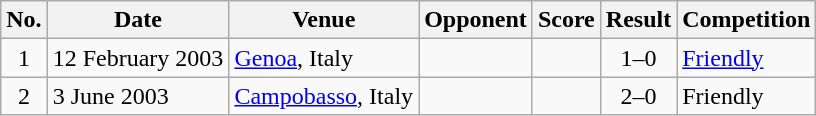<table class="wikitable sortable">
<tr>
<th scope="col">No.</th>
<th scope="col">Date</th>
<th scope="col">Venue</th>
<th scope="col">Opponent</th>
<th scope="col">Score</th>
<th scope="col">Result</th>
<th scope="col">Competition</th>
</tr>
<tr>
<td style="text-align:center">1</td>
<td>12 February 2003</td>
<td><a href='#'>Genoa</a>, Italy</td>
<td></td>
<td></td>
<td style="text-align:center">1–0</td>
<td><a href='#'>Friendly</a></td>
</tr>
<tr>
<td style="text-align:center">2</td>
<td>3 June 2003</td>
<td><a href='#'>Campobasso</a>, Italy</td>
<td></td>
<td></td>
<td style="text-align:center">2–0</td>
<td>Friendly</td>
</tr>
</table>
